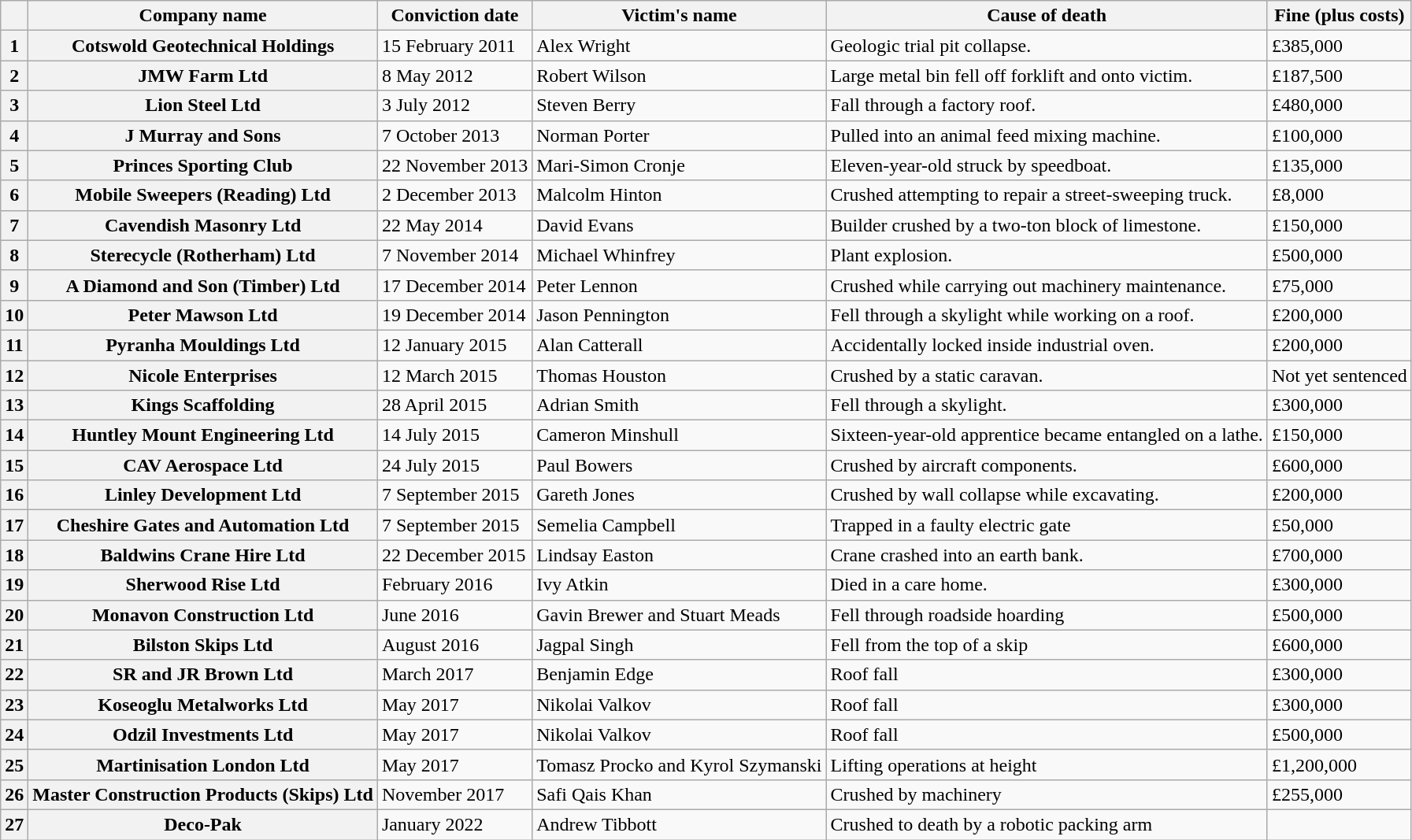<table border="1" class="wikitable">
<tr>
<th></th>
<th>Company name</th>
<th>Conviction date</th>
<th>Victim's name</th>
<th>Cause of death</th>
<th>Fine (plus costs)</th>
</tr>
<tr>
<th>1</th>
<th>Cotswold Geotechnical Holdings</th>
<td>15 February 2011</td>
<td>Alex Wright</td>
<td>Geologic trial pit collapse.</td>
<td>£385,000</td>
</tr>
<tr>
<th>2</th>
<th>JMW Farm Ltd</th>
<td>8 May 2012</td>
<td>Robert Wilson</td>
<td>Large metal bin fell off forklift and onto victim.</td>
<td>£187,500</td>
</tr>
<tr>
<th>3</th>
<th>Lion Steel Ltd</th>
<td>3 July 2012</td>
<td>Steven Berry</td>
<td>Fall through a factory roof.</td>
<td>£480,000</td>
</tr>
<tr>
<th>4</th>
<th>J Murray and Sons</th>
<td>7 October 2013</td>
<td>Norman Porter</td>
<td>Pulled into an animal feed mixing machine.</td>
<td>£100,000</td>
</tr>
<tr>
<th>5</th>
<th>Princes Sporting Club</th>
<td>22 November 2013</td>
<td>Mari-Simon Cronje</td>
<td>Eleven-year-old struck by speedboat.</td>
<td>£135,000</td>
</tr>
<tr>
<th>6</th>
<th>Mobile Sweepers (Reading) Ltd</th>
<td>2 December 2013</td>
<td>Malcolm Hinton</td>
<td>Crushed attempting to repair a street-sweeping truck.</td>
<td>£8,000</td>
</tr>
<tr>
<th>7</th>
<th>Cavendish Masonry Ltd</th>
<td>22 May 2014</td>
<td>David Evans</td>
<td>Builder crushed by a two-ton block of limestone.</td>
<td>£150,000</td>
</tr>
<tr>
<th>8</th>
<th>Sterecycle (Rotherham) Ltd</th>
<td>7 November 2014</td>
<td>Michael Whinfrey</td>
<td>Plant explosion.</td>
<td>£500,000</td>
</tr>
<tr>
<th>9</th>
<th>A Diamond and Son (Timber) Ltd</th>
<td>17 December 2014</td>
<td>Peter Lennon</td>
<td>Crushed while carrying out machinery maintenance.</td>
<td>£75,000</td>
</tr>
<tr>
<th>10</th>
<th>Peter Mawson Ltd</th>
<td>19 December 2014</td>
<td>Jason Pennington</td>
<td>Fell through a skylight while working on a roof.</td>
<td>£200,000</td>
</tr>
<tr>
<th>11</th>
<th>Pyranha Mouldings Ltd</th>
<td>12 January 2015</td>
<td>Alan Catterall</td>
<td>Accidentally locked inside industrial oven.</td>
<td>£200,000</td>
</tr>
<tr>
<th>12</th>
<th>Nicole Enterprises</th>
<td>12 March 2015</td>
<td>Thomas Houston</td>
<td>Crushed by a static caravan.</td>
<td>Not yet sentenced</td>
</tr>
<tr>
<th>13</th>
<th>Kings Scaffolding</th>
<td>28 April 2015</td>
<td>Adrian Smith</td>
<td>Fell through a skylight.</td>
<td>£300,000</td>
</tr>
<tr>
<th>14</th>
<th>Huntley Mount Engineering Ltd</th>
<td>14 July 2015</td>
<td>Cameron Minshull</td>
<td>Sixteen-year-old apprentice became entangled on a lathe.</td>
<td>£150,000</td>
</tr>
<tr>
<th>15</th>
<th>CAV Aerospace Ltd</th>
<td>24 July 2015</td>
<td>Paul Bowers</td>
<td>Crushed by aircraft components.</td>
<td>£600,000</td>
</tr>
<tr>
<th>16</th>
<th>Linley Development Ltd</th>
<td>7 September 2015</td>
<td>Gareth Jones</td>
<td>Crushed by wall collapse while excavating.</td>
<td>£200,000</td>
</tr>
<tr>
<th>17</th>
<th>Cheshire Gates and Automation Ltd</th>
<td>7 September 2015</td>
<td>Semelia Campbell</td>
<td>Trapped in a faulty electric gate</td>
<td>£50,000</td>
</tr>
<tr>
<th>18</th>
<th>Baldwins Crane Hire Ltd</th>
<td>22 December 2015</td>
<td>Lindsay Easton</td>
<td>Crane crashed into an earth bank.</td>
<td>£700,000</td>
</tr>
<tr>
<th>19</th>
<th>Sherwood Rise Ltd</th>
<td>February 2016</td>
<td>Ivy Atkin</td>
<td>Died in a care home.</td>
<td>£300,000</td>
</tr>
<tr>
<th>20</th>
<th>Monavon Construction Ltd</th>
<td>June 2016</td>
<td>Gavin Brewer and Stuart Meads</td>
<td>Fell through roadside hoarding</td>
<td>£500,000</td>
</tr>
<tr>
<th>21</th>
<th>Bilston Skips Ltd</th>
<td>August 2016</td>
<td>Jagpal Singh</td>
<td>Fell from the top of a skip</td>
<td>£600,000</td>
</tr>
<tr>
<th>22</th>
<th>SR and JR Brown Ltd</th>
<td>March 2017</td>
<td>Benjamin Edge</td>
<td>Roof fall</td>
<td>£300,000</td>
</tr>
<tr>
<th>23</th>
<th>Koseoglu Metalworks Ltd</th>
<td>May 2017</td>
<td>Nikolai Valkov</td>
<td>Roof fall</td>
<td>£300,000</td>
</tr>
<tr>
<th>24</th>
<th>Odzil Investments Ltd</th>
<td>May 2017</td>
<td>Nikolai Valkov</td>
<td>Roof fall</td>
<td>£500,000</td>
</tr>
<tr>
<th>25</th>
<th>Martinisation London Ltd</th>
<td>May 2017</td>
<td>Tomasz Procko and Kyrol Szymanski</td>
<td>Lifting operations at height</td>
<td>£1,200,000</td>
</tr>
<tr>
<th>26</th>
<th>Master Construction Products (Skips) Ltd</th>
<td>November 2017</td>
<td>Safi Qais Khan</td>
<td>Crushed by machinery</td>
<td>£255,000</td>
</tr>
<tr>
<th>27</th>
<th>Deco-Pak</th>
<td>January 2022</td>
<td>Andrew Tibbott</td>
<td>Crushed to death by a robotic packing arm</td>
<td></td>
</tr>
</table>
